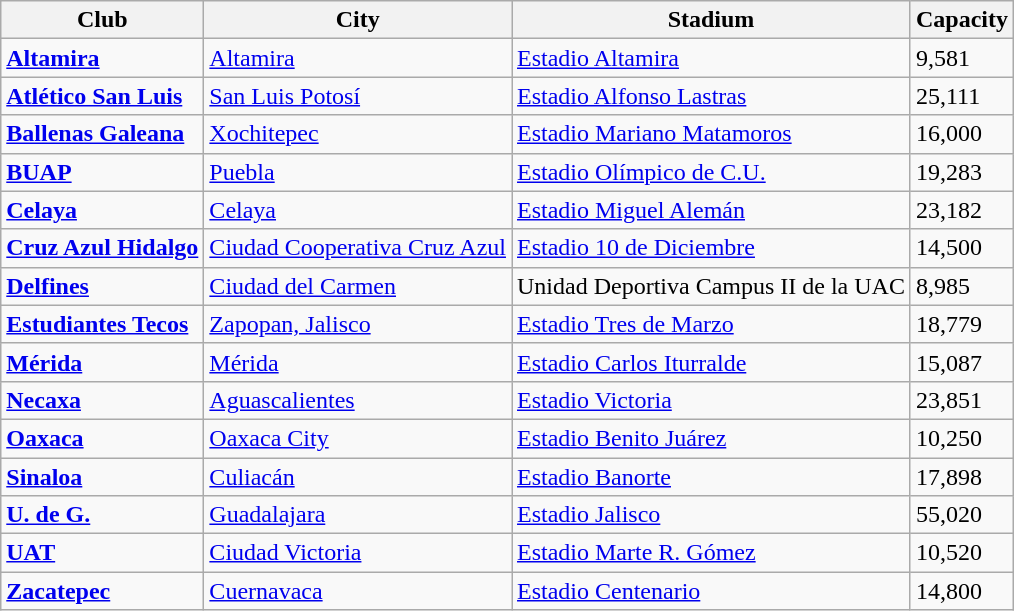<table class="wikitable sortable">
<tr>
<th>Club</th>
<th>City</th>
<th>Stadium</th>
<th>Capacity</th>
</tr>
<tr>
<td align="left"><strong><a href='#'>Altamira</a></strong></td>
<td><a href='#'>Altamira</a></td>
<td><a href='#'>Estadio Altamira</a></td>
<td>9,581</td>
</tr>
<tr>
<td align="left"><strong><a href='#'>Atlético San Luis</a> </strong></td>
<td><a href='#'>San Luis Potosí</a></td>
<td><a href='#'>Estadio Alfonso Lastras</a></td>
<td>25,111</td>
</tr>
<tr>
<td align="left"><strong><a href='#'>Ballenas Galeana</a></strong></td>
<td><a href='#'>Xochitepec</a></td>
<td><a href='#'>Estadio Mariano Matamoros</a></td>
<td>16,000</td>
</tr>
<tr>
<td align="left"><strong><a href='#'>BUAP</a></strong></td>
<td><a href='#'>Puebla</a></td>
<td><a href='#'>Estadio Olímpico de C.U.</a></td>
<td>19,283</td>
</tr>
<tr>
<td align="left"><strong><a href='#'>Celaya</a></strong></td>
<td><a href='#'>Celaya</a></td>
<td><a href='#'>Estadio Miguel Alemán</a></td>
<td>23,182</td>
</tr>
<tr>
<td align="left"><strong><a href='#'>Cruz Azul Hidalgo</a></strong></td>
<td><a href='#'>Ciudad Cooperativa Cruz Azul</a></td>
<td><a href='#'>Estadio 10 de Diciembre</a></td>
<td>14,500</td>
</tr>
<tr>
<td align="left"><strong><a href='#'>Delfines</a></strong></td>
<td><a href='#'>Ciudad del Carmen</a></td>
<td>Unidad Deportiva Campus II de la UAC</td>
<td>8,985</td>
</tr>
<tr>
<td align="left"><strong><a href='#'>Estudiantes Tecos</a></strong></td>
<td><a href='#'>Zapopan, Jalisco</a></td>
<td><a href='#'>Estadio Tres de Marzo</a></td>
<td>18,779</td>
</tr>
<tr>
<td align="left"><strong><a href='#'>Mérida</a></strong></td>
<td><a href='#'>Mérida</a></td>
<td><a href='#'>Estadio Carlos Iturralde</a></td>
<td>15,087</td>
</tr>
<tr>
<td align="left"><strong><a href='#'>Necaxa</a></strong></td>
<td><a href='#'>Aguascalientes</a></td>
<td><a href='#'>Estadio Victoria</a></td>
<td>23,851</td>
</tr>
<tr>
<td align="left"><strong><a href='#'>Oaxaca</a></strong></td>
<td><a href='#'>Oaxaca City</a></td>
<td><a href='#'>Estadio Benito Juárez</a></td>
<td>10,250</td>
</tr>
<tr>
<td align="left"><strong><a href='#'>Sinaloa</a></strong></td>
<td><a href='#'>Culiacán</a></td>
<td><a href='#'>Estadio Banorte</a></td>
<td>17,898</td>
</tr>
<tr>
<td align="left"><strong><a href='#'>U. de G.</a></strong></td>
<td><a href='#'>Guadalajara</a></td>
<td><a href='#'>Estadio Jalisco</a></td>
<td>55,020</td>
</tr>
<tr>
<td align="left"><strong><a href='#'>UAT</a></strong></td>
<td><a href='#'>Ciudad Victoria</a></td>
<td><a href='#'>Estadio Marte R. Gómez</a></td>
<td>10,520</td>
</tr>
<tr>
<td align="left"><strong><a href='#'>Zacatepec</a></strong></td>
<td><a href='#'>Cuernavaca</a></td>
<td><a href='#'>Estadio Centenario</a></td>
<td>14,800</td>
</tr>
</table>
